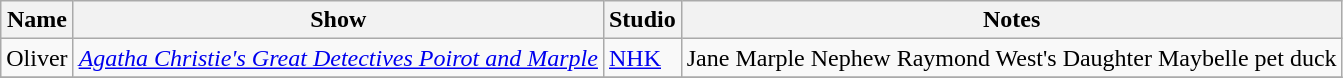<table class="wikitable sortable">
<tr>
<th>Name</th>
<th>Show</th>
<th>Studio</th>
<th>Notes</th>
</tr>
<tr>
<td>Oliver</td>
<td><em><a href='#'>Agatha Christie's Great Detectives Poirot and Marple</a></em></td>
<td><a href='#'>NHK</a></td>
<td>Jane Marple Nephew Raymond West's Daughter Maybelle pet duck</td>
</tr>
<tr>
</tr>
</table>
